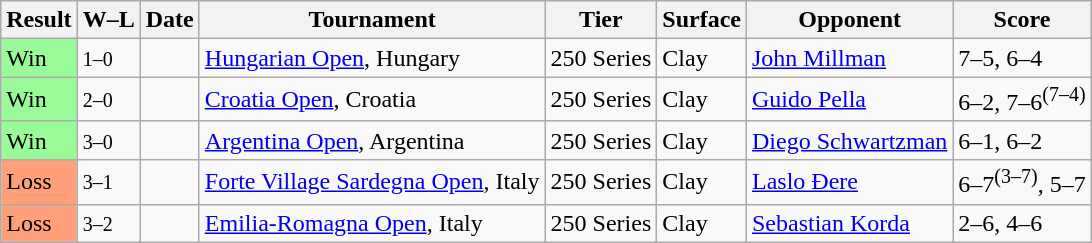<table class="sortable wikitable">
<tr>
<th>Result</th>
<th class="unsortable">W–L</th>
<th>Date</th>
<th>Tournament</th>
<th>Tier</th>
<th>Surface</th>
<th>Opponent</th>
<th class="unsortable">Score</th>
</tr>
<tr>
<td style="background:#98fb98;">Win</td>
<td><small>1–0</small></td>
<td><a href='#'></a></td>
<td><a href='#'>Hungarian Open</a>, Hungary</td>
<td>250 Series</td>
<td>Clay</td>
<td> <a href='#'>John Millman</a></td>
<td>7–5, 6–4</td>
</tr>
<tr>
<td style="background:#98fb98;">Win</td>
<td><small>2–0</small></td>
<td><a href='#'></a></td>
<td><a href='#'>Croatia Open</a>, Croatia</td>
<td>250 Series</td>
<td>Clay</td>
<td> <a href='#'>Guido Pella</a></td>
<td>6–2, 7–6<sup>(7–4)</sup></td>
</tr>
<tr>
<td style="background:#98fb98;">Win</td>
<td><small>3–0</small></td>
<td><a href='#'></a></td>
<td><a href='#'>Argentina Open</a>, Argentina</td>
<td>250 Series</td>
<td>Clay</td>
<td> <a href='#'>Diego Schwartzman</a></td>
<td>6–1, 6–2</td>
</tr>
<tr>
<td style="background:#ffa07a;">Loss</td>
<td><small>3–1</small></td>
<td><a href='#'></a></td>
<td><a href='#'>Forte Village Sardegna Open</a>, Italy</td>
<td>250 Series</td>
<td>Clay</td>
<td> <a href='#'>Laslo Đere</a></td>
<td>6–7<sup>(3–7)</sup>, 5–7</td>
</tr>
<tr>
<td style="background:#ffa07a;">Loss</td>
<td><small>3–2</small></td>
<td><a href='#'></a></td>
<td><a href='#'>Emilia-Romagna Open</a>, Italy</td>
<td>250 Series</td>
<td>Clay</td>
<td> <a href='#'>Sebastian Korda</a></td>
<td>2–6, 4–6</td>
</tr>
</table>
